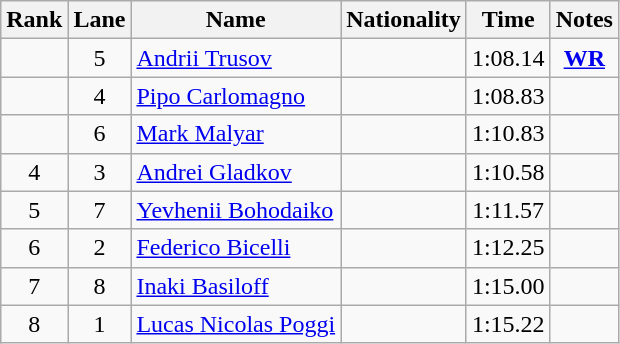<table class="wikitable sortable" style="text-align:center">
<tr>
<th>Rank</th>
<th>Lane</th>
<th>Name</th>
<th>Nationality</th>
<th>Time</th>
<th>Notes</th>
</tr>
<tr>
<td></td>
<td>5</td>
<td align=left><a href='#'>Andrii Trusov</a></td>
<td align=left></td>
<td>1:08.14</td>
<td><strong><a href='#'>WR</a></strong></td>
</tr>
<tr>
<td></td>
<td>4</td>
<td align=left><a href='#'>Pipo Carlomagno</a></td>
<td align=left></td>
<td>1:08.83</td>
<td></td>
</tr>
<tr>
<td></td>
<td>6</td>
<td align=left><a href='#'>Mark Malyar</a></td>
<td align=left></td>
<td>1:10.83</td>
<td></td>
</tr>
<tr>
<td>4</td>
<td>3</td>
<td align=left><a href='#'>Andrei Gladkov</a></td>
<td align=left></td>
<td>1:10.58</td>
<td></td>
</tr>
<tr>
<td>5</td>
<td>7</td>
<td align=left><a href='#'>Yevhenii Bohodaiko</a></td>
<td align=left></td>
<td>1:11.57</td>
<td></td>
</tr>
<tr>
<td>6</td>
<td>2</td>
<td align=left><a href='#'>Federico Bicelli</a></td>
<td align=left></td>
<td>1:12.25</td>
<td></td>
</tr>
<tr>
<td>7</td>
<td>8</td>
<td align=left><a href='#'>Inaki Basiloff</a></td>
<td align=left></td>
<td>1:15.00</td>
<td></td>
</tr>
<tr>
<td>8</td>
<td>1</td>
<td align=left><a href='#'>Lucas Nicolas Poggi</a></td>
<td align=left></td>
<td>1:15.22</td>
<td></td>
</tr>
</table>
